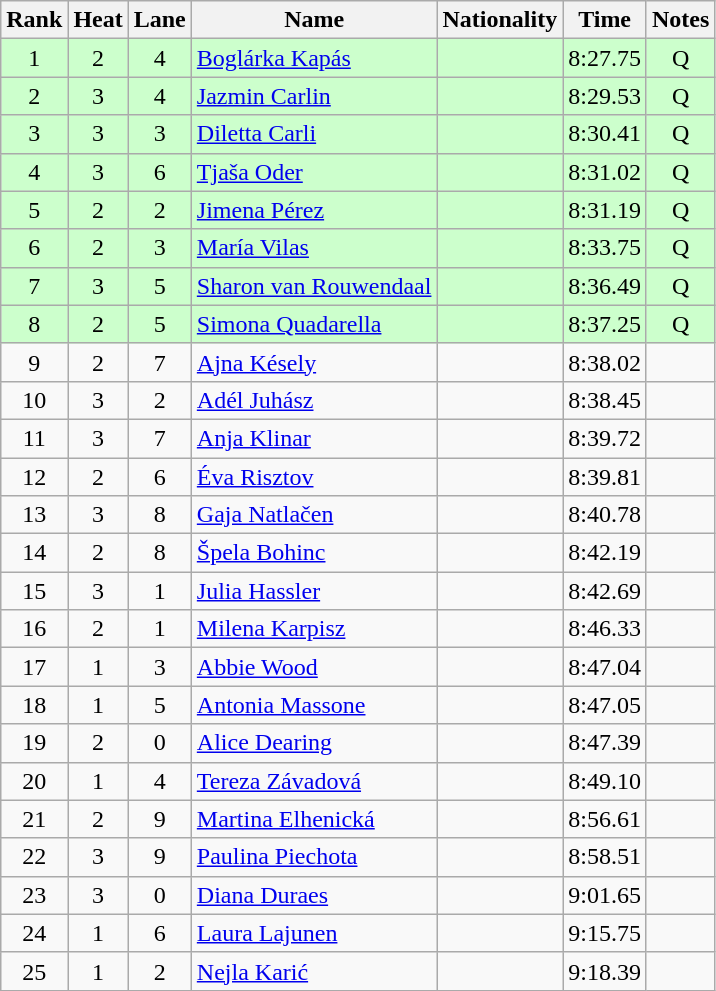<table class="wikitable sortable" style="text-align:center">
<tr>
<th>Rank</th>
<th>Heat</th>
<th>Lane</th>
<th>Name</th>
<th>Nationality</th>
<th>Time</th>
<th>Notes</th>
</tr>
<tr bgcolor=ccffcc>
<td>1</td>
<td>2</td>
<td>4</td>
<td align=left><a href='#'>Boglárka Kapás</a></td>
<td align=left></td>
<td>8:27.75</td>
<td>Q</td>
</tr>
<tr bgcolor=ccffcc>
<td>2</td>
<td>3</td>
<td>4</td>
<td align=left><a href='#'>Jazmin Carlin</a></td>
<td align=left></td>
<td>8:29.53</td>
<td>Q</td>
</tr>
<tr bgcolor=ccffcc>
<td>3</td>
<td>3</td>
<td>3</td>
<td align=left><a href='#'>Diletta Carli</a></td>
<td align=left></td>
<td>8:30.41</td>
<td>Q</td>
</tr>
<tr bgcolor=ccffcc>
<td>4</td>
<td>3</td>
<td>6</td>
<td align=left><a href='#'>Tjaša Oder</a></td>
<td align=left></td>
<td>8:31.02</td>
<td>Q</td>
</tr>
<tr bgcolor=ccffcc>
<td>5</td>
<td>2</td>
<td>2</td>
<td align=left><a href='#'>Jimena Pérez</a></td>
<td align=left></td>
<td>8:31.19</td>
<td>Q</td>
</tr>
<tr bgcolor=ccffcc>
<td>6</td>
<td>2</td>
<td>3</td>
<td align=left><a href='#'>María Vilas</a></td>
<td align=left></td>
<td>8:33.75</td>
<td>Q</td>
</tr>
<tr bgcolor=ccffcc>
<td>7</td>
<td>3</td>
<td>5</td>
<td align=left><a href='#'>Sharon van Rouwendaal</a></td>
<td align=left></td>
<td>8:36.49</td>
<td>Q</td>
</tr>
<tr bgcolor=ccffcc>
<td>8</td>
<td>2</td>
<td>5</td>
<td align=left><a href='#'>Simona Quadarella</a></td>
<td align=left></td>
<td>8:37.25</td>
<td>Q</td>
</tr>
<tr>
<td>9</td>
<td>2</td>
<td>7</td>
<td align=left><a href='#'>Ajna Késely</a></td>
<td align=left></td>
<td>8:38.02</td>
<td></td>
</tr>
<tr>
<td>10</td>
<td>3</td>
<td>2</td>
<td align=left><a href='#'>Adél Juhász</a></td>
<td align=left></td>
<td>8:38.45</td>
<td></td>
</tr>
<tr>
<td>11</td>
<td>3</td>
<td>7</td>
<td align=left><a href='#'>Anja Klinar</a></td>
<td align=left></td>
<td>8:39.72</td>
<td></td>
</tr>
<tr>
<td>12</td>
<td>2</td>
<td>6</td>
<td align=left><a href='#'>Éva Risztov</a></td>
<td align=left></td>
<td>8:39.81</td>
<td></td>
</tr>
<tr>
<td>13</td>
<td>3</td>
<td>8</td>
<td align=left><a href='#'>Gaja Natlačen</a></td>
<td align=left></td>
<td>8:40.78</td>
<td></td>
</tr>
<tr>
<td>14</td>
<td>2</td>
<td>8</td>
<td align=left><a href='#'>Špela Bohinc</a></td>
<td align=left></td>
<td>8:42.19</td>
<td></td>
</tr>
<tr>
<td>15</td>
<td>3</td>
<td>1</td>
<td align=left><a href='#'>Julia Hassler</a></td>
<td align=left></td>
<td>8:42.69</td>
<td></td>
</tr>
<tr>
<td>16</td>
<td>2</td>
<td>1</td>
<td align=left><a href='#'>Milena Karpisz</a></td>
<td align=left></td>
<td>8:46.33</td>
<td></td>
</tr>
<tr>
<td>17</td>
<td>1</td>
<td>3</td>
<td align=left><a href='#'>Abbie Wood</a></td>
<td align=left></td>
<td>8:47.04</td>
<td></td>
</tr>
<tr>
<td>18</td>
<td>1</td>
<td>5</td>
<td align=left><a href='#'>Antonia Massone</a></td>
<td align=left></td>
<td>8:47.05</td>
<td></td>
</tr>
<tr>
<td>19</td>
<td>2</td>
<td>0</td>
<td align=left><a href='#'>Alice Dearing</a></td>
<td align=left></td>
<td>8:47.39</td>
<td></td>
</tr>
<tr>
<td>20</td>
<td>1</td>
<td>4</td>
<td align=left><a href='#'>Tereza Závadová</a></td>
<td align=left></td>
<td>8:49.10</td>
<td></td>
</tr>
<tr>
<td>21</td>
<td>2</td>
<td>9</td>
<td align=left><a href='#'>Martina Elhenická</a></td>
<td align=left></td>
<td>8:56.61</td>
<td></td>
</tr>
<tr>
<td>22</td>
<td>3</td>
<td>9</td>
<td align=left><a href='#'>Paulina Piechota</a></td>
<td align=left></td>
<td>8:58.51</td>
<td></td>
</tr>
<tr>
<td>23</td>
<td>3</td>
<td>0</td>
<td align=left><a href='#'>Diana Duraes</a></td>
<td align=left></td>
<td>9:01.65</td>
<td></td>
</tr>
<tr>
<td>24</td>
<td>1</td>
<td>6</td>
<td align=left><a href='#'>Laura Lajunen</a></td>
<td align=left></td>
<td>9:15.75</td>
<td></td>
</tr>
<tr>
<td>25</td>
<td>1</td>
<td>2</td>
<td align=left><a href='#'>Nejla Karić</a></td>
<td align=left></td>
<td>9:18.39</td>
<td></td>
</tr>
</table>
